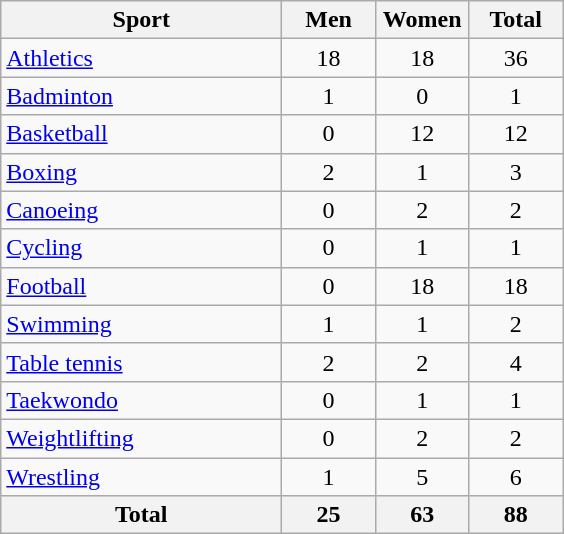<table class="wikitable sortable" style="text-align:center;">
<tr>
<th width=180>Sport</th>
<th width=55>Men</th>
<th width=55>Women</th>
<th width=55>Total</th>
</tr>
<tr>
<td align=left><a href='#'>Athletics</a></td>
<td>18</td>
<td>18</td>
<td>36</td>
</tr>
<tr>
<td align=left><a href='#'>Badminton</a></td>
<td>1</td>
<td>0</td>
<td>1</td>
</tr>
<tr>
<td align=left><a href='#'>Basketball</a></td>
<td>0</td>
<td>12</td>
<td>12</td>
</tr>
<tr>
<td align=left><a href='#'>Boxing</a></td>
<td>2</td>
<td>1</td>
<td>3</td>
</tr>
<tr>
<td align=left><a href='#'>Canoeing</a></td>
<td>0</td>
<td>2</td>
<td>2</td>
</tr>
<tr>
<td align=left><a href='#'>Cycling</a></td>
<td>0</td>
<td>1</td>
<td>1</td>
</tr>
<tr>
<td align=left><a href='#'>Football</a></td>
<td>0</td>
<td>18</td>
<td>18</td>
</tr>
<tr>
<td align=left><a href='#'>Swimming</a></td>
<td>1</td>
<td>1</td>
<td>2</td>
</tr>
<tr>
<td align=left><a href='#'>Table tennis</a></td>
<td>2</td>
<td>2</td>
<td>4</td>
</tr>
<tr>
<td align=left><a href='#'>Taekwondo</a></td>
<td>0</td>
<td>1</td>
<td>1</td>
</tr>
<tr>
<td align=left><a href='#'>Weightlifting</a></td>
<td>0</td>
<td>2</td>
<td>2</td>
</tr>
<tr>
<td align=left><a href='#'>Wrestling</a></td>
<td>1</td>
<td>5</td>
<td>6</td>
</tr>
<tr>
<th>Total</th>
<th>25</th>
<th>63</th>
<th>88</th>
</tr>
</table>
